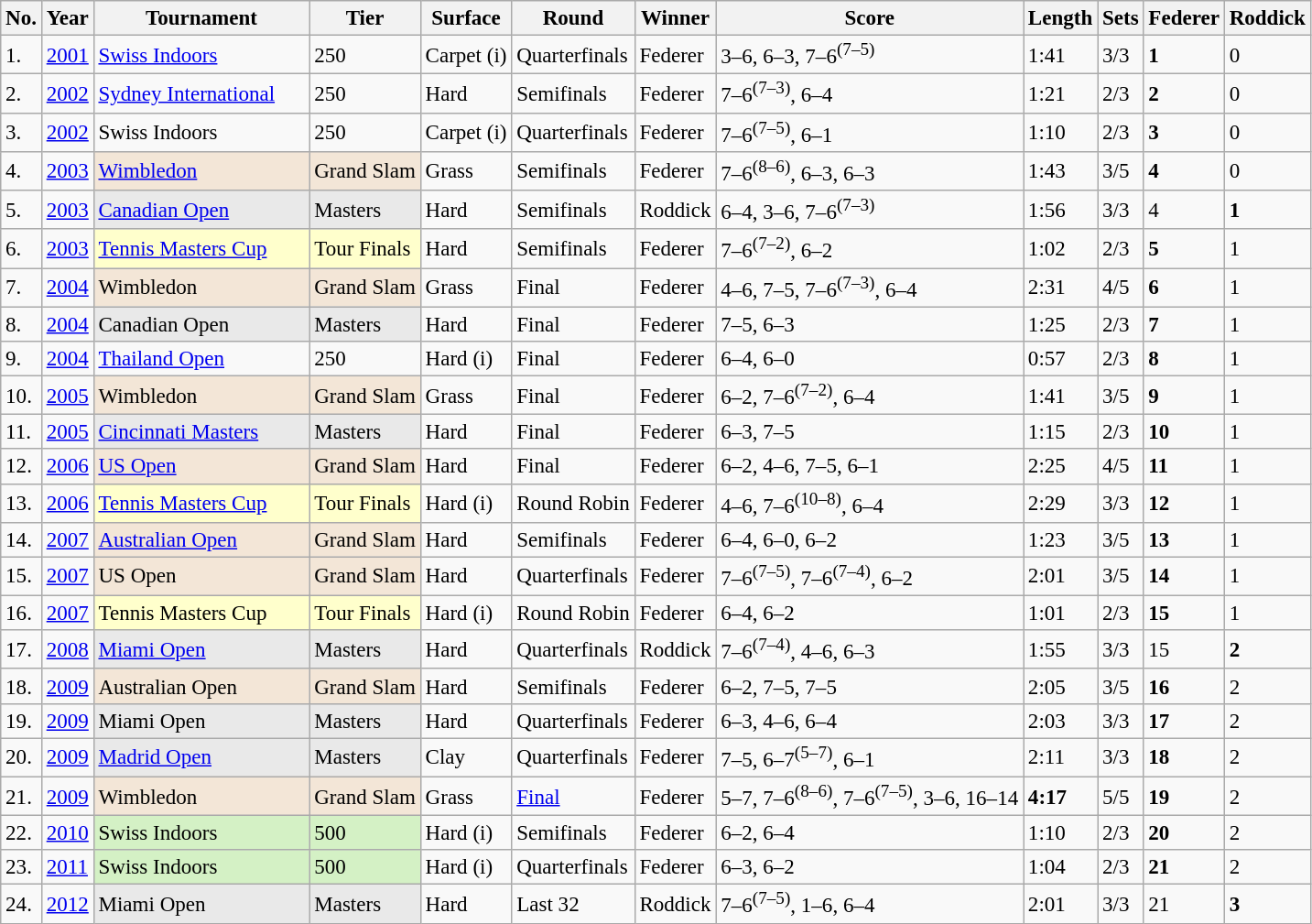<table class="sortable wikitable" style="font-size:96%;">
<tr>
<th>No.</th>
<th>Year</th>
<th width=150>Tournament</th>
<th>Tier</th>
<th>Surface</th>
<th>Round</th>
<th>Winner</th>
<th>Score</th>
<th>Length</th>
<th>Sets</th>
<th>Federer</th>
<th>Roddick</th>
</tr>
<tr>
<td>1.</td>
<td><a href='#'>2001</a></td>
<td><a href='#'>Swiss Indoors</a></td>
<td>250</td>
<td>Carpet (i)</td>
<td>Quarterfinals</td>
<td>Federer</td>
<td>3–6, 6–3, 7–6<sup>(7–5)</sup></td>
<td>1:41</td>
<td>3/3</td>
<td><strong>1</strong></td>
<td>0</td>
</tr>
<tr>
<td>2.</td>
<td><a href='#'>2002</a></td>
<td><a href='#'>Sydney International</a></td>
<td>250</td>
<td>Hard</td>
<td>Semifinals</td>
<td>Federer</td>
<td>7–6<sup>(7–3)</sup>, 6–4</td>
<td>1:21</td>
<td>2/3</td>
<td><strong>2</strong></td>
<td>0</td>
</tr>
<tr>
<td>3.</td>
<td><a href='#'>2002</a></td>
<td>Swiss Indoors</td>
<td>250</td>
<td>Carpet (i)</td>
<td>Quarterfinals</td>
<td>Federer</td>
<td>7–6<sup>(7–5)</sup>, 6–1</td>
<td>1:10</td>
<td>2/3</td>
<td><strong>3</strong></td>
<td>0</td>
</tr>
<tr>
<td>4.</td>
<td><a href='#'>2003</a></td>
<td style="background:#f3e6d7;"><a href='#'>Wimbledon</a></td>
<td style="background:#f3e6d7;">Grand Slam</td>
<td>Grass</td>
<td>Semifinals</td>
<td>Federer</td>
<td>7–6<sup>(8–6)</sup>, 6–3, 6–3</td>
<td>1:43</td>
<td>3/5</td>
<td><strong>4</strong></td>
<td>0</td>
</tr>
<tr>
<td>5.</td>
<td><a href='#'>2003</a></td>
<td style="background:#e9e9e9;"><a href='#'>Canadian Open</a></td>
<td style="background:#e9e9e9;">Masters</td>
<td>Hard</td>
<td>Semifinals</td>
<td>Roddick</td>
<td>6–4, 3–6, 7–6<sup>(7–3)</sup></td>
<td>1:56</td>
<td>3/3</td>
<td>4</td>
<td><strong>1</strong></td>
</tr>
<tr>
<td>6.</td>
<td><a href='#'>2003</a></td>
<td style="background:#ffffcc;"><a href='#'>Tennis Masters Cup</a></td>
<td style="background:#ffffcc;">Tour Finals</td>
<td>Hard</td>
<td>Semifinals</td>
<td>Federer</td>
<td>7–6<sup>(7–2)</sup>, 6–2</td>
<td>1:02</td>
<td>2/3</td>
<td><strong>5</strong></td>
<td>1</td>
</tr>
<tr>
<td>7.</td>
<td><a href='#'>2004</a></td>
<td style="background:#f3e6d7;">Wimbledon</td>
<td style="background:#f3e6d7;">Grand Slam</td>
<td>Grass</td>
<td>Final</td>
<td>Federer</td>
<td>4–6, 7–5, 7–6<sup>(7–3)</sup>, 6–4</td>
<td>2:31</td>
<td>4/5</td>
<td><strong>6</strong></td>
<td>1</td>
</tr>
<tr>
<td>8.</td>
<td><a href='#'>2004</a></td>
<td style="background:#e9e9e9;">Canadian Open</td>
<td style="background:#e9e9e9;">Masters</td>
<td>Hard</td>
<td>Final</td>
<td>Federer</td>
<td>7–5, 6–3</td>
<td>1:25</td>
<td>2/3</td>
<td><strong>7</strong></td>
<td>1</td>
</tr>
<tr>
<td>9.</td>
<td><a href='#'>2004</a></td>
<td><a href='#'>Thailand Open</a></td>
<td>250</td>
<td>Hard (i)</td>
<td>Final</td>
<td>Federer</td>
<td>6–4, 6–0</td>
<td>0:57</td>
<td>2/3</td>
<td><strong>8</strong></td>
<td>1</td>
</tr>
<tr>
<td>10.</td>
<td><a href='#'>2005</a></td>
<td style="background:#f3e6d7;">Wimbledon</td>
<td style="background:#f3e6d7;">Grand Slam</td>
<td>Grass</td>
<td>Final</td>
<td>Federer</td>
<td>6–2, 7–6<sup>(7–2)</sup>, 6–4</td>
<td>1:41</td>
<td>3/5</td>
<td><strong>9</strong></td>
<td>1</td>
</tr>
<tr>
<td>11.</td>
<td><a href='#'>2005</a></td>
<td style="background:#e9e9e9;"><a href='#'>Cincinnati Masters</a></td>
<td style="background:#e9e9e9;">Masters</td>
<td>Hard</td>
<td>Final</td>
<td>Federer</td>
<td>6–3, 7–5</td>
<td>1:15</td>
<td>2/3</td>
<td><strong>10</strong></td>
<td>1</td>
</tr>
<tr>
<td>12.</td>
<td><a href='#'>2006</a></td>
<td style="background:#f3e6d7;"><a href='#'>US Open</a></td>
<td style="background:#f3e6d7;">Grand Slam</td>
<td>Hard</td>
<td>Final</td>
<td>Federer</td>
<td>6–2, 4–6, 7–5, 6–1</td>
<td>2:25</td>
<td>4/5</td>
<td><strong>11</strong></td>
<td>1</td>
</tr>
<tr>
<td>13.</td>
<td><a href='#'>2006</a></td>
<td style="background:#ffffcc;"><a href='#'>Tennis Masters Cup</a></td>
<td style="background:#ffffcc;">Tour Finals</td>
<td>Hard (i)</td>
<td>Round Robin</td>
<td>Federer</td>
<td>4–6, 7–6<sup>(10–8)</sup>, 6–4</td>
<td>2:29</td>
<td>3/3</td>
<td><strong>12</strong></td>
<td>1</td>
</tr>
<tr>
<td>14.</td>
<td><a href='#'>2007</a></td>
<td style="background:#f3e6d7;"><a href='#'>Australian Open</a></td>
<td style="background:#f3e6d7;">Grand Slam</td>
<td>Hard</td>
<td>Semifinals</td>
<td>Federer</td>
<td>6–4, 6–0, 6–2</td>
<td>1:23</td>
<td>3/5</td>
<td><strong>13</strong></td>
<td>1</td>
</tr>
<tr>
<td>15.</td>
<td><a href='#'>2007</a></td>
<td style="background:#f3e6d7;">US Open</td>
<td style="background:#f3e6d7;">Grand Slam</td>
<td>Hard</td>
<td>Quarterfinals</td>
<td>Federer</td>
<td>7–6<sup>(7–5)</sup>, 7–6<sup>(7–4)</sup>, 6–2</td>
<td>2:01</td>
<td>3/5</td>
<td><strong>14</strong></td>
<td>1</td>
</tr>
<tr>
<td>16.</td>
<td><a href='#'>2007</a></td>
<td style="background:#ffffcc;">Tennis Masters Cup</td>
<td style="background:#ffffcc;">Tour Finals</td>
<td>Hard (i)</td>
<td>Round Robin</td>
<td>Federer</td>
<td>6–4, 6–2</td>
<td>1:01</td>
<td>2/3</td>
<td><strong>15</strong></td>
<td>1</td>
</tr>
<tr>
<td>17.</td>
<td><a href='#'>2008</a></td>
<td style="background:#e9e9e9;"><a href='#'>Miami Open</a></td>
<td style="background:#e9e9e9;">Masters</td>
<td>Hard</td>
<td>Quarterfinals</td>
<td>Roddick</td>
<td>7–6<sup>(7–4)</sup>, 4–6, 6–3</td>
<td>1:55</td>
<td>3/3</td>
<td>15</td>
<td><strong>2</strong></td>
</tr>
<tr>
<td>18.</td>
<td><a href='#'>2009</a></td>
<td style="background:#f3e6d7;">Australian Open</td>
<td style="background:#f3e6d7;">Grand Slam</td>
<td>Hard</td>
<td>Semifinals</td>
<td>Federer</td>
<td>6–2, 7–5, 7–5</td>
<td>2:05</td>
<td>3/5</td>
<td><strong>16</strong></td>
<td>2</td>
</tr>
<tr>
<td>19.</td>
<td><a href='#'>2009</a></td>
<td style="background:#e9e9e9;">Miami Open</td>
<td style="background:#e9e9e9;">Masters</td>
<td>Hard</td>
<td>Quarterfinals</td>
<td>Federer</td>
<td>6–3, 4–6, 6–4</td>
<td>2:03</td>
<td>3/3</td>
<td><strong>17</strong></td>
<td>2</td>
</tr>
<tr>
<td>20.</td>
<td><a href='#'>2009</a></td>
<td style="background:#e9e9e9;"><a href='#'>Madrid Open</a></td>
<td style="background:#e9e9e9;">Masters</td>
<td>Clay</td>
<td>Quarterfinals</td>
<td>Federer</td>
<td>7–5, 6–7<sup>(5–7)</sup>, 6–1</td>
<td>2:11</td>
<td>3/3</td>
<td><strong>18</strong></td>
<td>2</td>
</tr>
<tr>
<td>21.</td>
<td><a href='#'>2009</a></td>
<td style="background:#f3e6d7;">Wimbledon</td>
<td style="background:#f3e6d7;">Grand Slam</td>
<td>Grass</td>
<td><a href='#'>Final</a></td>
<td>Federer</td>
<td>5–7, 7–6<sup>(8–6)</sup>, 7–6<sup>(7–5)</sup>, 3–6, 16–14</td>
<td><strong>4:17</strong></td>
<td>5/5</td>
<td><strong>19</strong></td>
<td>2</td>
</tr>
<tr>
<td>22.</td>
<td><a href='#'>2010</a></td>
<td style="background:#d4f1c5;">Swiss Indoors</td>
<td style="background:#d4f1c5;">500</td>
<td>Hard (i)</td>
<td>Semifinals</td>
<td>Federer</td>
<td>6–2, 6–4</td>
<td>1:10</td>
<td>2/3</td>
<td><strong>20</strong></td>
<td>2</td>
</tr>
<tr>
<td>23.</td>
<td><a href='#'>2011</a></td>
<td style="background:#d4f1c5;">Swiss Indoors</td>
<td style="background:#d4f1c5;">500</td>
<td>Hard (i)</td>
<td>Quarterfinals</td>
<td>Federer</td>
<td>6–3, 6–2</td>
<td>1:04</td>
<td>2/3</td>
<td><strong>21</strong></td>
<td>2</td>
</tr>
<tr>
<td>24.</td>
<td><a href='#'>2012</a></td>
<td style="background:#e9e9e9;">Miami Open</td>
<td style="background:#e9e9e9;">Masters</td>
<td>Hard</td>
<td>Last 32</td>
<td>Roddick</td>
<td>7–6<sup>(7–5)</sup>, 1–6, 6–4</td>
<td>2:01</td>
<td>3/3</td>
<td>21</td>
<td><strong>3</strong></td>
</tr>
</table>
